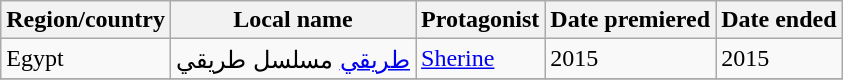<table class="wikitable">
<tr>
<th>Region/country</th>
<th>Local name</th>
<th>Protagonist</th>
<th>Date premiered</th>
<th>Date ended</th>
</tr>
<tr>
<td>Egypt</td>
<td><a href='#'>طريقي</a> مسلسل طريقي</td>
<td><a href='#'>Sherine</a></td>
<td>2015</td>
<td>2015</td>
</tr>
<tr>
</tr>
</table>
